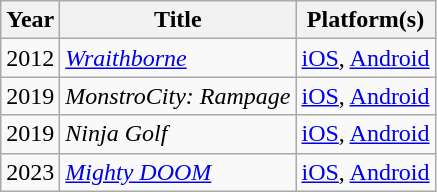<table class="wikitable">
<tr>
<th>Year</th>
<th>Title</th>
<th>Platform(s)</th>
</tr>
<tr>
<td>2012</td>
<td><em><a href='#'>Wraithborne</a></em></td>
<td><a href='#'>iOS</a>, <a href='#'>Android</a></td>
</tr>
<tr>
<td>2019</td>
<td><em>MonstroCity: Rampage</em></td>
<td><a href='#'>iOS</a>, <a href='#'>Android</a></td>
</tr>
<tr>
<td>2019</td>
<td><em>Ninja Golf</em></td>
<td><a href='#'>iOS</a>, <a href='#'>Android</a></td>
</tr>
<tr>
<td>2023</td>
<td><em><a href='#'>Mighty DOOM</a></em></td>
<td><a href='#'>iOS</a>, <a href='#'>Android</a></td>
</tr>
</table>
